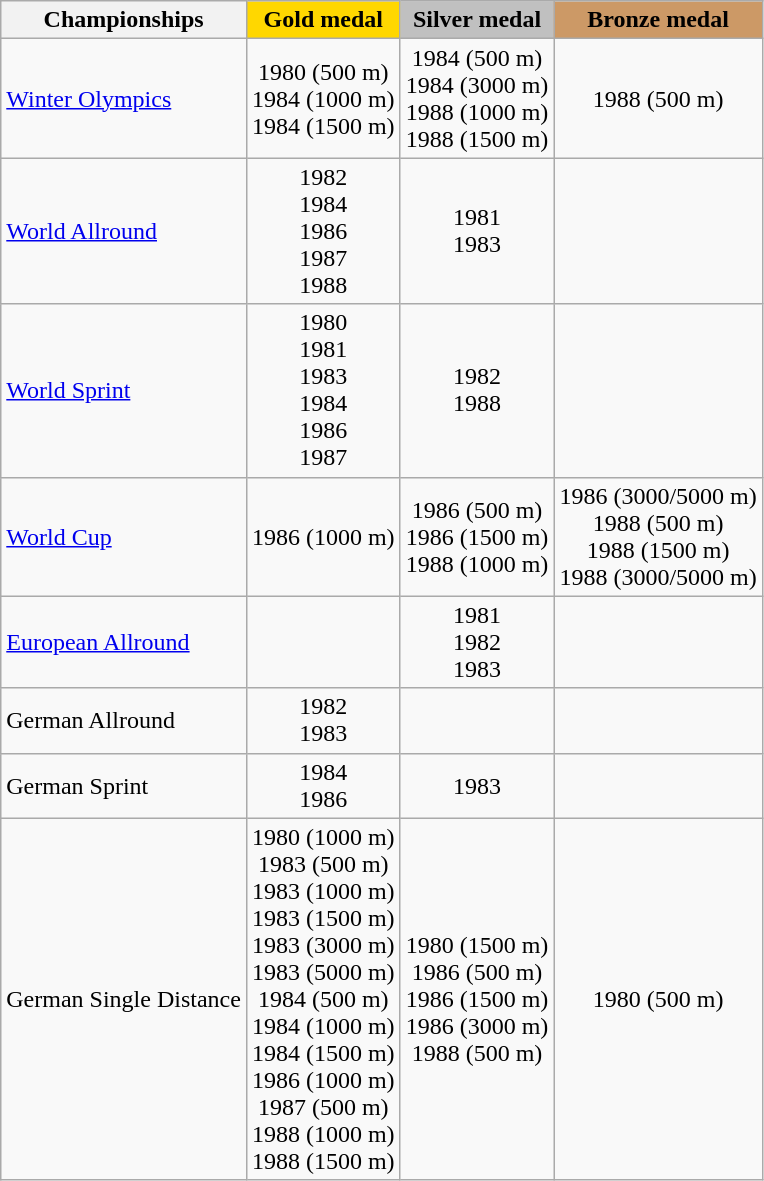<table class="wikitable">
<tr>
<th>Championships</th>
<td align=center bgcolor=gold><strong>Gold medal</strong></td>
<td align=center bgcolor=silver><strong>Silver medal</strong></td>
<td align=center bgcolor=cc9966><strong>Bronze medal</strong></td>
</tr>
<tr align="center">
<td align="left"><a href='#'>Winter Olympics</a></td>
<td>1980 (500 m) <br> 1984 (1000 m) <br> 1984 (1500 m)</td>
<td>1984 (500 m) <br> 1984 (3000 m) <br> 1988 (1000 m) <br> 1988 (1500 m)</td>
<td>1988 (500 m)</td>
</tr>
<tr align="center">
<td align="left"><a href='#'>World Allround</a></td>
<td>1982 <br> 1984 <br> 1986 <br> 1987 <br> 1988</td>
<td>1981 <br> 1983</td>
<td></td>
</tr>
<tr align="center">
<td align="left"><a href='#'>World Sprint</a></td>
<td>1980 <br> 1981 <br> 1983 <br> 1984 <br> 1986 <br> 1987</td>
<td>1982 <br> 1988</td>
<td></td>
</tr>
<tr align="center">
<td align="left"><a href='#'>World Cup</a></td>
<td>1986 (1000 m)</td>
<td>1986 (500 m) <br> 1986 (1500 m) <br> 1988 (1000 m)</td>
<td>1986 (3000/5000 m) <br> 1988 (500 m) <br> 1988 (1500 m) <br> 1988 (3000/5000 m)</td>
</tr>
<tr align="center">
<td align="left"><a href='#'>European Allround</a></td>
<td></td>
<td>1981 <br> 1982 <br> 1983</td>
<td></td>
</tr>
<tr align="center">
<td align="left">German Allround</td>
<td>1982 <br> 1983</td>
<td></td>
<td></td>
</tr>
<tr align="center">
<td align="left">German Sprint</td>
<td>1984 <br> 1986</td>
<td>1983</td>
<td></td>
</tr>
<tr align="center">
<td align="left">German Single Distance</td>
<td>1980 (1000 m) <br> 1983 (500 m) <br> 1983 (1000 m) <br> 1983 (1500 m) <br> 1983 (3000 m) <br> 1983 (5000 m) <br> 1984 (500 m) <br> 1984 (1000 m) <br> 1984 (1500 m) <br> 1986 (1000 m) <br> 1987 (500 m) <br> 1988 (1000 m) <br> 1988 (1500 m)</td>
<td>1980 (1500 m) <br> 1986 (500 m) <br> 1986 (1500 m) <br> 1986 (3000 m) <br> 1988 (500 m)</td>
<td>1980 (500 m)</td>
</tr>
</table>
